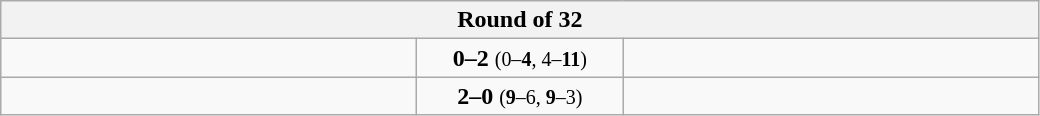<table class="wikitable" style="text-align: center;">
<tr>
<th colspan=3>Round of 32</th>
</tr>
<tr>
<td align=left width="270"></td>
<td align=center width="130"><strong>0–2</strong> <small>(0–<strong>4</strong>, 4–<strong>11</strong>)</small></td>
<td align=left width="270"><strong></strong></td>
</tr>
<tr>
<td align=left><strong></strong></td>
<td align=center><strong>2–0</strong> <small>(<strong>9</strong>–6, <strong>9</strong>–3)</small></td>
<td align=left></td>
</tr>
</table>
